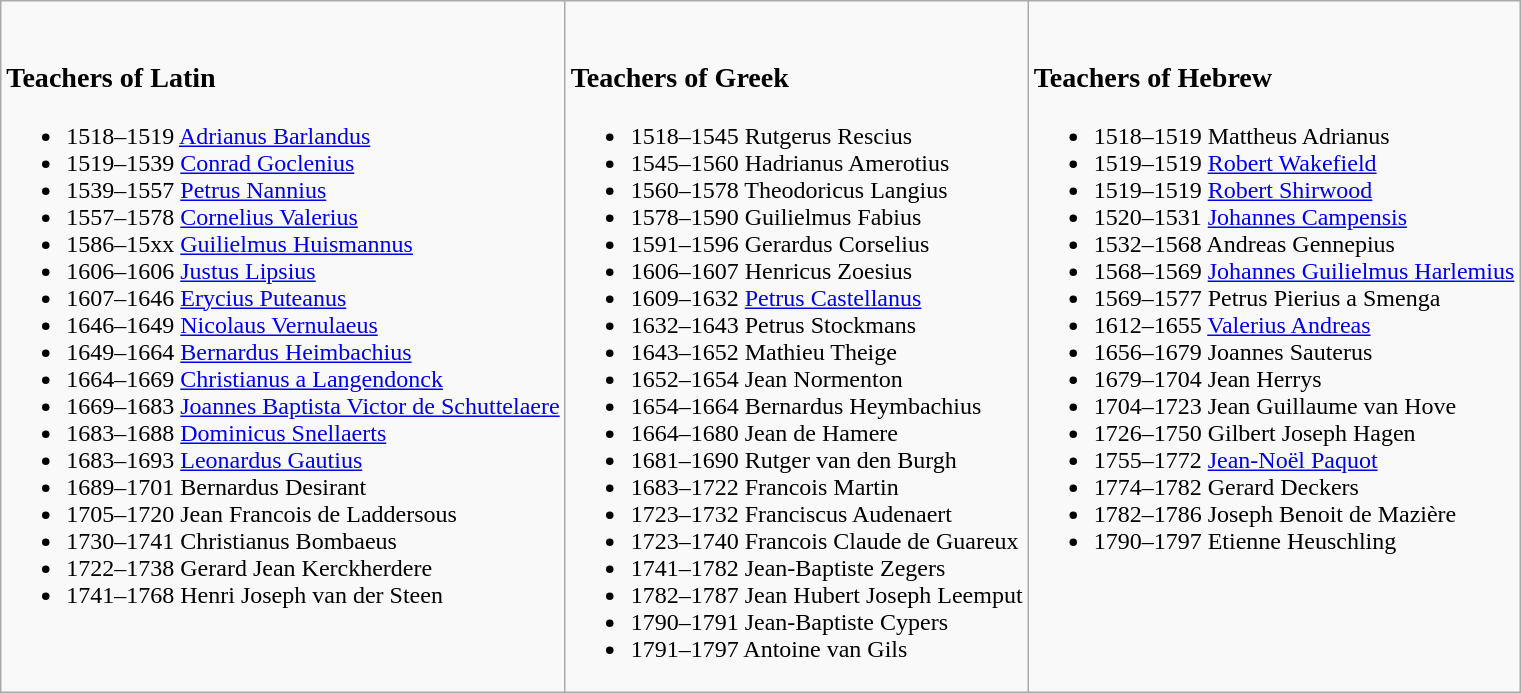<table class=wikitable>
<tr>
<td valign="top"><br><h3>Teachers of Latin</h3><ul><li>1518–1519 <a href='#'>Adrianus Barlandus</a></li><li>1519–1539 <a href='#'>Conrad Goclenius</a></li><li>1539–1557 <a href='#'>Petrus Nannius</a></li><li>1557–1578 <a href='#'>Cornelius Valerius</a></li><li>1586–15xx  <a href='#'>Guilielmus Huismannus</a></li><li>1606–1606 <a href='#'>Justus Lipsius</a></li><li>1607–1646 <a href='#'>Erycius Puteanus</a></li><li>1646–1649  <a href='#'>Nicolaus Vernulaeus</a></li><li>1649–1664 <a href='#'>Bernardus Heimbachius</a></li><li>1664–1669  <a href='#'>Christianus a Langendonck</a></li><li>1669–1683   <a href='#'>Joannes Baptista Victor de Schuttelaere</a></li><li>1683–1688  <a href='#'>Dominicus Snellaerts</a></li><li>1683–1693 <a href='#'>Leonardus Gautius</a></li><li>1689–1701 Bernardus Desirant</li><li>1705–1720 Jean Francois de Laddersous</li><li>1730–1741 Christianus Bombaeus</li><li>1722–1738 Gerard Jean Kerckherdere</li><li>1741–1768 Henri Joseph van der Steen</li></ul></td>
<td valign="top"><br><h3>Teachers of Greek</h3><ul><li>1518–1545 Rutgerus Rescius</li><li>1545–1560 Hadrianus Amerotius</li><li>1560–1578 Theodoricus Langius</li><li>1578–1590 Guilielmus Fabius</li><li>1591–1596 Gerardus Corselius</li><li>1606–1607 Henricus Zoesius</li><li>1609–1632 <a href='#'>Petrus Castellanus</a></li><li>1632–1643 Petrus Stockmans</li><li>1643–1652 Mathieu Theige</li><li>1652–1654 Jean Normenton</li><li>1654–1664 Bernardus Heymbachius</li><li>1664–1680 Jean de Hamere</li><li>1681–1690 Rutger van den Burgh</li><li>1683–1722 Francois Martin</li><li>1723–1732 Franciscus Audenaert</li><li>1723–1740 Francois Claude de Guareux</li><li>1741–1782 Jean-Baptiste Zegers</li><li>1782–1787 Jean Hubert Joseph Leemput</li><li>1790–1791 Jean-Baptiste Cypers</li><li>1791–1797 Antoine van Gils</li></ul></td>
<td valign="top"><br><h3>Teachers of Hebrew</h3><ul><li>1518–1519 Mattheus Adrianus</li><li>1519–1519 <a href='#'>Robert Wakefield</a></li><li>1519–1519 <a href='#'>Robert Shirwood</a></li><li>1520–1531 <a href='#'>Johannes Campensis</a></li><li>1532–1568 Andreas Gennepius</li><li>1568–1569 <a href='#'>Johannes Guilielmus Harlemius</a></li><li>1569–1577 Petrus Pierius a Smenga</li><li>1612–1655 <a href='#'>Valerius Andreas</a></li><li>1656–1679 Joannes Sauterus</li><li>1679–1704 Jean Herrys</li><li>1704–1723 Jean Guillaume van Hove</li><li>1726–1750 Gilbert Joseph Hagen</li><li>1755–1772 <a href='#'>Jean-Noël Paquot</a></li><li>1774–1782 Gerard Deckers</li><li>1782–1786 Joseph Benoit de Mazière</li><li>1790–1797 Etienne Heuschling</li></ul></td>
</tr>
</table>
